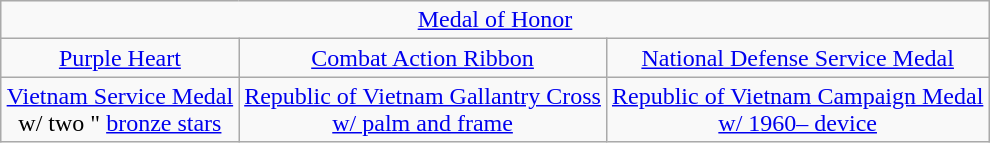<table class="wikitable" style="margin:1em auto; text-align:center;">
<tr>
<td colspan="3"><a href='#'>Medal of Honor</a></td>
</tr>
<tr>
<td><a href='#'>Purple Heart</a></td>
<td><a href='#'>Combat Action Ribbon</a></td>
<td><a href='#'>National Defense Service Medal</a></td>
</tr>
<tr>
<td><a href='#'>Vietnam Service Medal</a> <br> w/ two " <a href='#'>bronze stars</a></td>
<td><a href='#'>Republic of Vietnam Gallantry Cross <br>w/ palm and frame</a></td>
<td><a href='#'>Republic of Vietnam Campaign Medal <br>w/ 1960– device</a></td>
</tr>
</table>
